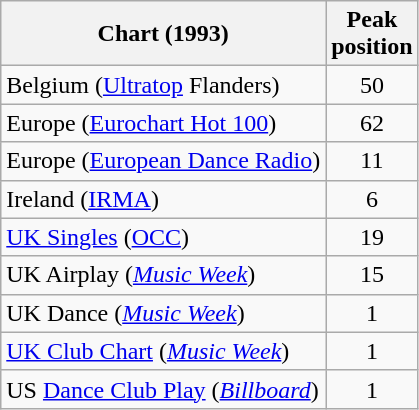<table class="wikitable sortable">
<tr>
<th>Chart (1993)</th>
<th>Peak<br>position</th>
</tr>
<tr>
<td>Belgium (<a href='#'>Ultratop</a> Flanders)</td>
<td style="text-align:center;">50</td>
</tr>
<tr>
<td>Europe (<a href='#'>Eurochart Hot 100</a>)</td>
<td style="text-align:center;">62</td>
</tr>
<tr>
<td>Europe (<a href='#'>European Dance Radio</a>)</td>
<td style="text-align:center;">11</td>
</tr>
<tr>
<td>Ireland (<a href='#'>IRMA</a>)</td>
<td style="text-align:center;">6</td>
</tr>
<tr>
<td><a href='#'>UK Singles</a> (<a href='#'>OCC</a>)</td>
<td style="text-align:center;">19</td>
</tr>
<tr>
<td>UK Airplay (<em><a href='#'>Music Week</a></em>)</td>
<td style="text-align:center;">15</td>
</tr>
<tr>
<td>UK Dance (<em><a href='#'>Music Week</a></em>)</td>
<td style="text-align:center;">1</td>
</tr>
<tr>
<td><a href='#'>UK Club Chart</a> (<em><a href='#'>Music Week</a></em>)</td>
<td style="text-align:center;">1</td>
</tr>
<tr>
<td>US <a href='#'>Dance Club Play</a> (<em><a href='#'>Billboard</a></em>)</td>
<td style="text-align:center;">1</td>
</tr>
</table>
